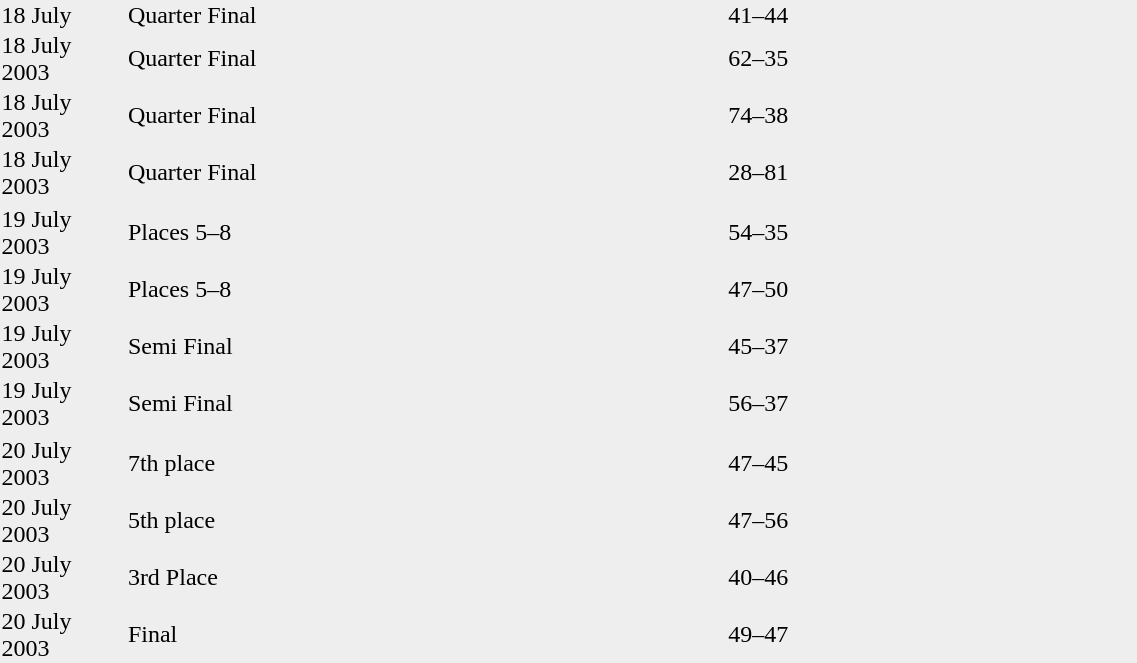<table cellspacing=0 width=60% style=background:#eeeeee>
<tr>
<td width=10%>18 July</td>
<td width=20%>Quarter Final</td>
<td align=right width=20%></td>
<td align=center width=20%>41–44</td>
<td align=left width=20%></td>
</tr>
<tr>
<td>18 July 2003</td>
<td>Quarter Final</td>
<td align=right></td>
<td align=center>62–35</td>
<td align=left></td>
</tr>
<tr>
<td>18 July 2003</td>
<td>Quarter Final</td>
<td align=right></td>
<td align=center>74–38</td>
<td align=left></td>
</tr>
<tr>
<td>18 July 2003</td>
<td>Quarter Final</td>
<td align=right></td>
<td align=center>28–81</td>
<td align=left></td>
</tr>
<tr>
<td></td>
<td></td>
<td></td>
<td></td>
<td></td>
</tr>
<tr>
<td>19 July 2003</td>
<td>Places 5–8</td>
<td align=right></td>
<td align=center>54–35</td>
<td align=left></td>
</tr>
<tr>
<td>19 July 2003</td>
<td>Places 5–8</td>
<td align=right></td>
<td align=center>47–50</td>
<td align=left></td>
</tr>
<tr>
<td>19 July 2003</td>
<td>Semi Final</td>
<td align=right></td>
<td align=center>45–37</td>
<td align=left></td>
</tr>
<tr>
<td>19 July 2003</td>
<td>Semi Final</td>
<td align=right></td>
<td align=center>56–37</td>
<td align=left></td>
</tr>
<tr>
<td></td>
<td></td>
<td></td>
<td></td>
<td></td>
</tr>
<tr>
<td>20 July 2003</td>
<td>7th place</td>
<td align=right></td>
<td align=center>47–45</td>
<td align=left></td>
</tr>
<tr>
<td>20 July 2003</td>
<td>5th place</td>
<td align=right></td>
<td align=center>47–56</td>
<td align=left></td>
</tr>
<tr>
<td>20 July 2003</td>
<td>3rd Place</td>
<td align=right></td>
<td align=center>40–46</td>
<td align=left></td>
</tr>
<tr>
<td>20 July 2003</td>
<td>Final</td>
<td align=right></td>
<td align=center>49–47</td>
<td align=left></td>
</tr>
</table>
